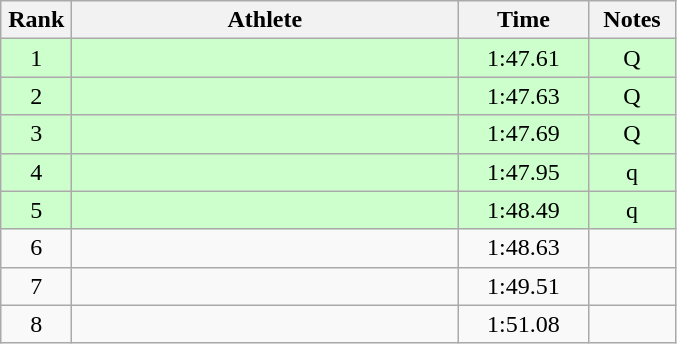<table class="wikitable" style="text-align:center">
<tr>
<th width=40>Rank</th>
<th width=250>Athlete</th>
<th width=80>Time</th>
<th width=50>Notes</th>
</tr>
<tr bgcolor="ccffcc">
<td>1</td>
<td align=left></td>
<td>1:47.61</td>
<td>Q</td>
</tr>
<tr bgcolor="ccffcc">
<td>2</td>
<td align=left></td>
<td>1:47.63</td>
<td>Q</td>
</tr>
<tr bgcolor="ccffcc">
<td>3</td>
<td align=left></td>
<td>1:47.69</td>
<td>Q</td>
</tr>
<tr bgcolor="ccffcc">
<td>4</td>
<td align=left></td>
<td>1:47.95</td>
<td>q</td>
</tr>
<tr bgcolor="ccffcc">
<td>5</td>
<td align=left></td>
<td>1:48.49</td>
<td>q</td>
</tr>
<tr>
<td>6</td>
<td align=left></td>
<td>1:48.63</td>
<td></td>
</tr>
<tr>
<td>7</td>
<td align=left></td>
<td>1:49.51</td>
<td></td>
</tr>
<tr>
<td>8</td>
<td align=left></td>
<td>1:51.08</td>
<td></td>
</tr>
</table>
